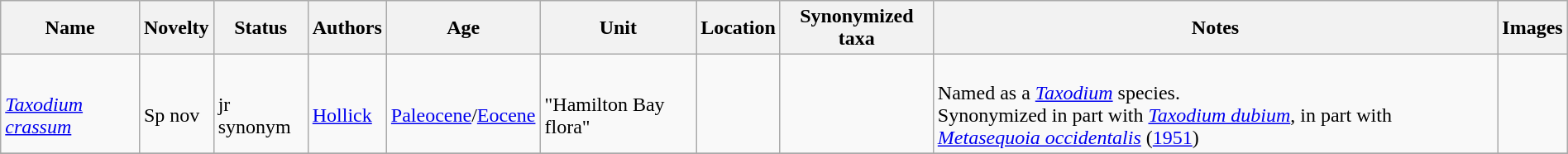<table class="wikitable sortable" align="center" width="100%">
<tr>
<th>Name</th>
<th>Novelty</th>
<th>Status</th>
<th>Authors</th>
<th>Age</th>
<th>Unit</th>
<th>Location</th>
<th>Synonymized taxa</th>
<th>Notes</th>
<th>Images</th>
</tr>
<tr>
<td><br><em><a href='#'>Taxodium crassum</a></em></td>
<td><br>Sp nov</td>
<td><br>jr synonym</td>
<td><br><a href='#'>Hollick</a></td>
<td><br><a href='#'>Paleocene</a>/<a href='#'>Eocene</a></td>
<td><br>"Hamilton Bay flora"</td>
<td><br><br></td>
<td></td>
<td><br>Named as a <em><a href='#'>Taxodium</a></em> species.<br> Synonymized in part with <em><a href='#'>Taxodium dubium</a></em>, in part with <em><a href='#'>Metasequoia occidentalis</a></em> (<a href='#'>1951</a>)</td>
<td></td>
</tr>
<tr>
</tr>
</table>
